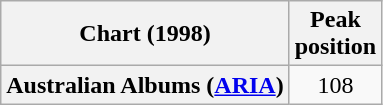<table class="wikitable sortable plainrowheaders" style="text-align:center">
<tr>
<th>Chart (1998)</th>
<th>Peak<br>position</th>
</tr>
<tr>
<th scope="row">Australian Albums (<a href='#'>ARIA</a>)</th>
<td>108</td>
</tr>
</table>
